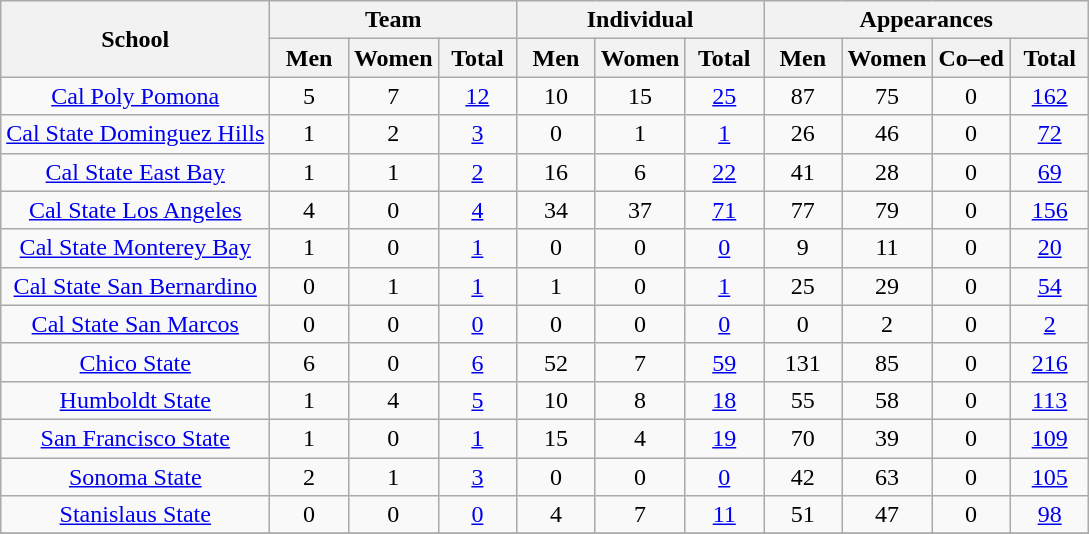<table class="wikitable" style="text-align:center">
<tr>
<th rowspan=2>School</th>
<th colspan=3>Team</th>
<th colspan=3>Individual</th>
<th colspan=4>Appearances</th>
</tr>
<tr>
<th width=45>Men</th>
<th width=45>Women</th>
<th width=45>Total</th>
<th width=45>Men</th>
<th width=45>Women</th>
<th width=45>Total</th>
<th width=45>Men</th>
<th width=45>Women</th>
<th width=45>Co–ed</th>
<th width=45>Total</th>
</tr>
<tr>
<td><a href='#'>Cal Poly Pomona</a></td>
<td>5</td>
<td>7</td>
<td><a href='#'>12</a></td>
<td>10</td>
<td>15</td>
<td><a href='#'>25</a></td>
<td>87</td>
<td>75</td>
<td>0</td>
<td><a href='#'>162</a></td>
</tr>
<tr>
<td><a href='#'>Cal State Dominguez Hills</a></td>
<td>1</td>
<td>2</td>
<td><a href='#'>3</a></td>
<td>0</td>
<td>1</td>
<td><a href='#'>1</a></td>
<td>26</td>
<td>46</td>
<td>0</td>
<td><a href='#'>72</a></td>
</tr>
<tr>
<td><a href='#'>Cal State East Bay</a></td>
<td>1</td>
<td>1</td>
<td><a href='#'>2</a></td>
<td>16</td>
<td>6</td>
<td><a href='#'>22</a></td>
<td>41</td>
<td>28</td>
<td>0</td>
<td><a href='#'>69</a></td>
</tr>
<tr>
<td><a href='#'>Cal State Los Angeles</a></td>
<td>4</td>
<td>0</td>
<td><a href='#'>4</a></td>
<td>34</td>
<td>37</td>
<td><a href='#'>71</a></td>
<td>77</td>
<td>79</td>
<td>0</td>
<td><a href='#'>156</a></td>
</tr>
<tr>
<td><a href='#'>Cal State Monterey Bay</a></td>
<td>1</td>
<td>0</td>
<td><a href='#'>1</a></td>
<td>0</td>
<td>0</td>
<td><a href='#'>0</a></td>
<td>9</td>
<td>11</td>
<td>0</td>
<td><a href='#'>20</a></td>
</tr>
<tr>
<td><a href='#'>Cal State San Bernardino</a></td>
<td>0</td>
<td>1</td>
<td><a href='#'>1</a></td>
<td>1</td>
<td>0</td>
<td><a href='#'>1</a></td>
<td>25</td>
<td>29</td>
<td>0</td>
<td><a href='#'>54</a></td>
</tr>
<tr>
<td><a href='#'>Cal State San Marcos</a></td>
<td>0</td>
<td>0</td>
<td><a href='#'>0</a></td>
<td>0</td>
<td>0</td>
<td><a href='#'>0</a></td>
<td>0</td>
<td>2</td>
<td>0</td>
<td><a href='#'>2</a></td>
</tr>
<tr>
<td><a href='#'>Chico State</a></td>
<td>6</td>
<td>0</td>
<td><a href='#'>6</a></td>
<td>52</td>
<td>7</td>
<td><a href='#'>59</a></td>
<td>131</td>
<td>85</td>
<td>0</td>
<td><a href='#'>216</a></td>
</tr>
<tr>
<td><a href='#'>Humboldt State</a></td>
<td>1</td>
<td>4</td>
<td><a href='#'>5</a></td>
<td>10</td>
<td>8</td>
<td><a href='#'>18</a></td>
<td>55</td>
<td>58</td>
<td>0</td>
<td><a href='#'>113</a></td>
</tr>
<tr>
<td><a href='#'>San Francisco State</a></td>
<td>1</td>
<td>0</td>
<td><a href='#'>1</a></td>
<td>15</td>
<td>4</td>
<td><a href='#'>19</a></td>
<td>70</td>
<td>39</td>
<td>0</td>
<td><a href='#'>109</a></td>
</tr>
<tr>
<td><a href='#'>Sonoma State</a></td>
<td>2</td>
<td>1</td>
<td><a href='#'>3</a></td>
<td>0</td>
<td>0</td>
<td><a href='#'>0</a></td>
<td>42</td>
<td>63</td>
<td>0</td>
<td><a href='#'>105</a></td>
</tr>
<tr>
<td><a href='#'>Stanislaus State</a></td>
<td>0</td>
<td>0</td>
<td><a href='#'>0</a></td>
<td>4</td>
<td>7</td>
<td><a href='#'>11</a></td>
<td>51</td>
<td>47</td>
<td>0</td>
<td><a href='#'>98</a></td>
</tr>
<tr>
</tr>
</table>
